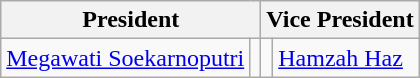<table class="wikitable">
<tr>
<th colspan="2">President</th>
<th colspan="2">Vice President</th>
</tr>
<tr>
<td align="right"><a href='#'>Megawati Soekarnoputri</a></td>
<td align="right"></td>
<td align="left"></td>
<td align="left"><a href='#'>Hamzah Haz</a></td>
</tr>
</table>
